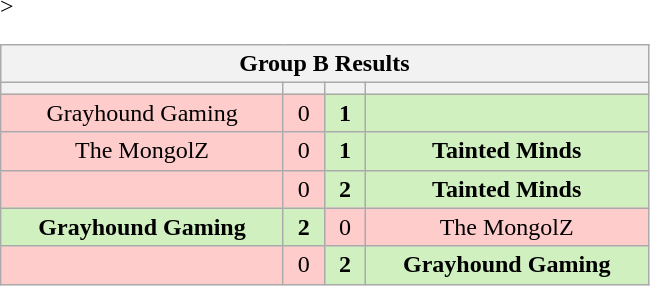<table class="wikitable" style="text-align: center;">
<tr>
<th colspan=4>Group B Results</th>
</tr>
<tr <noinclude>>
<th width="181px"></th>
<th width="20px"></th>
<th width="20px"></th>
<th width="181px"></noinclude></th>
</tr>
<tr>
<td style="background: #FFCCCC;">Grayhound Gaming</td>
<td style="background: #FFCCCC;">0</td>
<td style="background: #D0F0C0;"><strong>1</strong></td>
<td style="background: #D0F0C0;"><strong></strong></td>
</tr>
<tr>
<td style="background: #FFCCCC;">The MongolZ</td>
<td style="background: #FFCCCC;">0</td>
<td style="background: #D0F0C0;"><strong>1</strong></td>
<td style="background: #D0F0C0;"><strong>Tainted Minds</strong></td>
</tr>
<tr>
<td style="background: #FFCCCC;"></td>
<td style="background: #FFCCCC;">0</td>
<td style="background: #D0F0C0;"><strong>2</strong></td>
<td style="background: #D0F0C0;"><strong>Tainted Minds</strong></td>
</tr>
<tr>
<td style="background: #D0F0C0;"><strong>Grayhound Gaming</strong></td>
<td style="background: #D0F0C0;"><strong>2</strong></td>
<td style="background: #FFCCCC;">0</td>
<td style="background: #FFCCCC;">The MongolZ</td>
</tr>
<tr>
<td style="background: #FFCCCC;"></td>
<td style="background: #FFCCCC;">0</td>
<td style="background: #D0F0C0;"><strong>2</strong></td>
<td style="background: #D0F0C0;"><strong>Grayhound Gaming</strong></td>
</tr>
</table>
